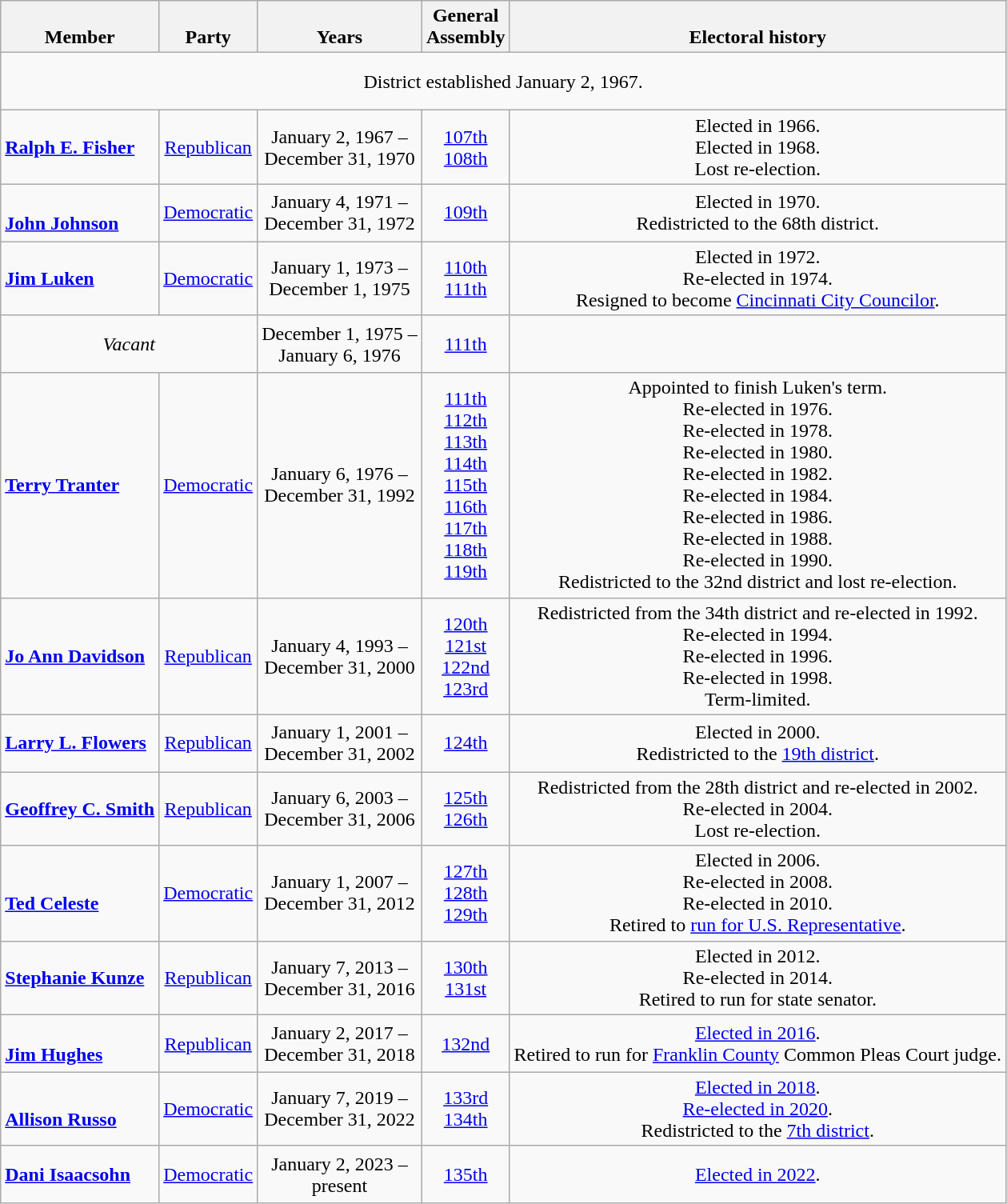<table class=wikitable style="text-align:center">
<tr valign=bottom>
<th>Member</th>
<th>Party</th>
<th>Years</th>
<th>General<br>Assembly</th>
<th>Electoral history</th>
</tr>
<tr style="height:3em">
<td colspan=5>District established January 2, 1967.</td>
</tr>
<tr style="height:3em">
<td align=left><strong><a href='#'>Ralph E. Fisher</a></strong><br></td>
<td><a href='#'>Republican</a></td>
<td>January 2, 1967 –<br>December 31, 1970</td>
<td><a href='#'>107th</a><br><a href='#'>108th</a></td>
<td>Elected in 1966.<br>Elected in 1968.<br>Lost re-election.</td>
</tr>
<tr style="height:3em">
<td align=left><br><strong><a href='#'>John Johnson</a></strong><br></td>
<td><a href='#'>Democratic</a></td>
<td>January 4, 1971 –<br>December 31, 1972</td>
<td><a href='#'>109th</a></td>
<td>Elected in 1970.<br>Redistricted to the 68th district.</td>
</tr>
<tr style="height:3em">
<td align=left><strong><a href='#'>Jim Luken</a></strong><br></td>
<td><a href='#'>Democratic</a></td>
<td>January 1, 1973 –<br>December 1, 1975</td>
<td><a href='#'>110th</a><br><a href='#'>111th</a></td>
<td>Elected in 1972.<br>Re-elected in 1974.<br>Resigned to become <a href='#'>Cincinnati City Councilor</a>.</td>
</tr>
<tr style="height:3em">
<td colspan=2><em>Vacant</em></td>
<td nowrap>December 1, 1975 –<br>January 6, 1976</td>
<td><a href='#'>111th</a></td>
<td></td>
</tr>
<tr style="height:3em">
<td align=left><strong><a href='#'>Terry Tranter</a></strong><br></td>
<td><a href='#'>Democratic</a></td>
<td>January 6, 1976 –<br>December 31, 1992</td>
<td><a href='#'>111th</a><br><a href='#'>112th</a><br><a href='#'>113th</a><br><a href='#'>114th</a><br><a href='#'>115th</a><br><a href='#'>116th</a><br><a href='#'>117th</a><br><a href='#'>118th</a><br><a href='#'>119th</a></td>
<td>Appointed to finish Luken's term.<br>Re-elected in 1976.<br>Re-elected in 1978.<br>Re-elected in 1980.<br>Re-elected in 1982.<br>Re-elected in 1984.<br>Re-elected in 1986.<br>Re-elected in 1988.<br>Re-elected in 1990.<br>Redistricted to the 32nd district and lost re-election.</td>
</tr>
<tr style="height:3em">
<td align=left><strong><a href='#'>Jo Ann Davidson</a></strong><br></td>
<td><a href='#'>Republican</a></td>
<td>January 4, 1993 –<br>December 31, 2000</td>
<td><a href='#'>120th</a><br><a href='#'>121st</a><br><a href='#'>122nd</a><br><a href='#'>123rd</a></td>
<td>Redistricted from the 34th district and re-elected in 1992.<br>Re-elected in 1994.<br>Re-elected in 1996.<br>Re-elected in 1998.<br>Term-limited.</td>
</tr>
<tr style="height:3em">
<td align=left><strong><a href='#'>Larry L. Flowers</a></strong><br></td>
<td><a href='#'>Republican</a></td>
<td>January 1, 2001 –<br>December 31, 2002</td>
<td><a href='#'>124th</a></td>
<td>Elected in 2000.<br>Redistricted to the <a href='#'>19th district</a>.</td>
</tr>
<tr style="height:3em">
<td align=left><strong><a href='#'>Geoffrey C. Smith</a></strong><br></td>
<td><a href='#'>Republican</a></td>
<td>January 6, 2003 –<br>December 31, 2006</td>
<td><a href='#'>125th</a><br><a href='#'>126th</a></td>
<td>Redistricted from the 28th district and re-elected in 2002.<br>Re-elected in 2004.<br>Lost re-election.</td>
</tr>
<tr style="height:3em">
<td align=left><br><strong><a href='#'>Ted Celeste</a></strong><br></td>
<td><a href='#'>Democratic</a></td>
<td>January 1, 2007 –<br>December 31, 2012</td>
<td><a href='#'>127th</a><br><a href='#'>128th</a><br><a href='#'>129th</a></td>
<td>Elected in 2006.<br>Re-elected in 2008.<br>Re-elected in 2010.<br>Retired to <a href='#'>run for U.S. Representative</a>.</td>
</tr>
<tr style="height:3em">
<td align=left><strong><a href='#'>Stephanie Kunze</a></strong><br></td>
<td><a href='#'>Republican</a></td>
<td>January 7, 2013 –<br>December 31, 2016</td>
<td><a href='#'>130th</a><br><a href='#'>131st</a></td>
<td>Elected in 2012.<br>Re-elected in 2014.<br>Retired to run for state senator.</td>
</tr>
<tr style="height:3em">
<td align=left><br><strong><a href='#'>Jim Hughes</a></strong><br></td>
<td><a href='#'>Republican</a></td>
<td>January 2, 2017 –<br>December 31, 2018</td>
<td><a href='#'>132nd</a></td>
<td><a href='#'>Elected in 2016</a>.<br>Retired to run for <a href='#'>Franklin County</a> Common Pleas Court judge.</td>
</tr>
<tr style="height:3em">
<td align=left><br><strong><a href='#'>Allison Russo</a></strong><br></td>
<td><a href='#'>Democratic</a></td>
<td>January 7, 2019 –<br>December 31, 2022</td>
<td><a href='#'>133rd</a><br><a href='#'>134th</a></td>
<td><a href='#'>Elected in 2018</a>.<br><a href='#'>Re-elected in 2020</a>.<br>Redistricted to the <a href='#'>7th district</a>.</td>
</tr>
<tr style="height:3em">
<td align=left><strong><a href='#'>Dani Isaacsohn</a></strong><br></td>
<td><a href='#'>Democratic</a></td>
<td>January 2, 2023 –<br>present</td>
<td><a href='#'>135th</a></td>
<td><a href='#'>Elected in 2022</a>.</td>
</tr>
</table>
